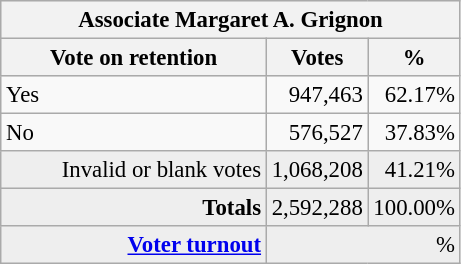<table class="wikitable" style="font-size: 95%;">
<tr style="background-color:#E9E9E9">
<th colspan=7>Associate Margaret A. Grignon</th>
</tr>
<tr style="background-color:#E9E9E9">
<th style="width: 170px">Vote on retention</th>
<th style="width: 50px">Votes</th>
<th style="width: 40px">%</th>
</tr>
<tr>
<td>Yes</td>
<td align="right">947,463</td>
<td align="right">62.17%</td>
</tr>
<tr>
<td>No</td>
<td align="right">576,527</td>
<td align="right">37.83%</td>
</tr>
<tr style="background-color:#EEEEEE">
<td align="right">Invalid or blank votes</td>
<td align="right">1,068,208</td>
<td align="right">41.21%</td>
</tr>
<tr style="background-color:#EEEEEE">
<td colspan="1" align="right"><strong>Totals</strong></td>
<td align="right">2,592,288</td>
<td align="right">100.00%</td>
</tr>
<tr style="background-color:#EEEEEE">
<td align="right"><strong><a href='#'>Voter turnout</a></strong></td>
<td colspan="2" align="right">%</td>
</tr>
</table>
